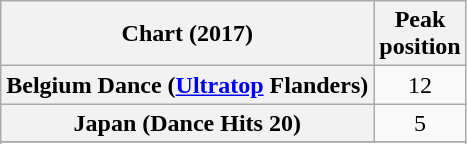<table class="wikitable sortable plainrowheaders" style="text-align:center">
<tr>
<th scope="col">Chart (2017)</th>
<th scope="col">Peak<br> position</th>
</tr>
<tr>
<th scope="row">Belgium Dance (<a href='#'>Ultratop</a> Flanders)</th>
<td>12</td>
</tr>
<tr>
<th scope="row">Japan (Dance Hits 20)</th>
<td>5</td>
</tr>
<tr>
</tr>
<tr>
</tr>
<tr>
</tr>
<tr>
</tr>
</table>
